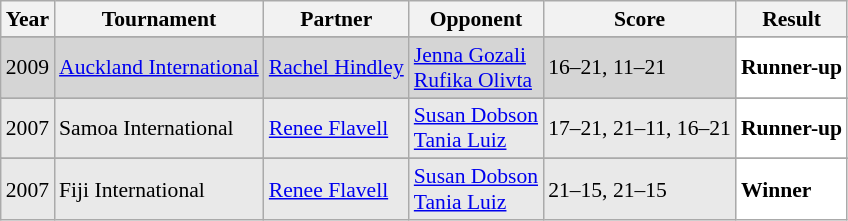<table class="sortable wikitable" style="font-size: 90%;">
<tr>
<th>Year</th>
<th>Tournament</th>
<th>Partner</th>
<th>Opponent</th>
<th>Score</th>
<th>Result</th>
</tr>
<tr>
</tr>
<tr style="background:#D5D5D5">
<td align="center">2009</td>
<td align="left"><a href='#'>Auckland International</a></td>
<td align="left"> <a href='#'>Rachel Hindley</a></td>
<td align="left"> <a href='#'>Jenna Gozali</a><br> <a href='#'>Rufika Olivta</a></td>
<td align="left">16–21, 11–21</td>
<td style="text-align:left; background:white"> <strong>Runner-up</strong></td>
</tr>
<tr>
</tr>
<tr style="background:#E9E9E9">
<td align="center">2007</td>
<td align="left">Samoa International</td>
<td align="left"> <a href='#'>Renee Flavell</a></td>
<td align="left"> <a href='#'>Susan Dobson</a><br> <a href='#'>Tania Luiz</a></td>
<td align="left">17–21, 21–11, 16–21</td>
<td style="text-align:left; background:white"> <strong>Runner-up</strong></td>
</tr>
<tr>
</tr>
<tr style="background:#E9E9E9">
<td align="center">2007</td>
<td align="left">Fiji International</td>
<td align="left"> <a href='#'>Renee Flavell</a></td>
<td align="left"> <a href='#'>Susan Dobson</a><br> <a href='#'>Tania Luiz</a></td>
<td align="left">21–15, 21–15</td>
<td style="text-align:left; background:white"> <strong>Winner</strong></td>
</tr>
</table>
